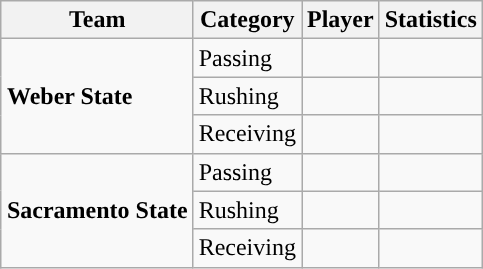<table class="wikitable" style="float: right;">
<tr>
<th>Team</th>
<th>Category</th>
<th>Player</th>
<th>Statistics</th>
</tr>
<tr>
<td rowspan=3><strong>Weber State</strong></td>
<td>Passing</td>
<td></td>
<td></td>
</tr>
<tr>
<td>Rushing</td>
<td></td>
<td></td>
</tr>
<tr>
<td>Receiving</td>
<td></td>
<td></td>
</tr>
<tr>
<td rowspan=3><strong>Sacramento State</strong></td>
<td>Passing</td>
<td></td>
<td></td>
</tr>
<tr>
<td>Rushing</td>
<td></td>
<td></td>
</tr>
<tr>
<td>Receiving</td>
<td></td>
<td></td>
</tr>
</table>
